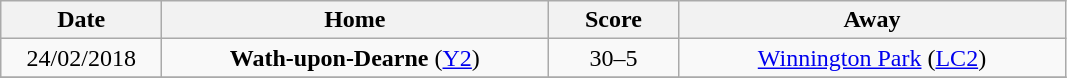<table class="wikitable" style="text-align: center">
<tr>
<th width=100>Date</th>
<th width=250>Home</th>
<th width=80>Score</th>
<th width=250>Away</th>
</tr>
<tr>
<td>24/02/2018</td>
<td><strong>Wath-upon-Dearne</strong> (<a href='#'>Y2</a>)</td>
<td>30–5</td>
<td><a href='#'>Winnington Park</a> (<a href='#'>LC2</a>)</td>
</tr>
<tr>
</tr>
</table>
